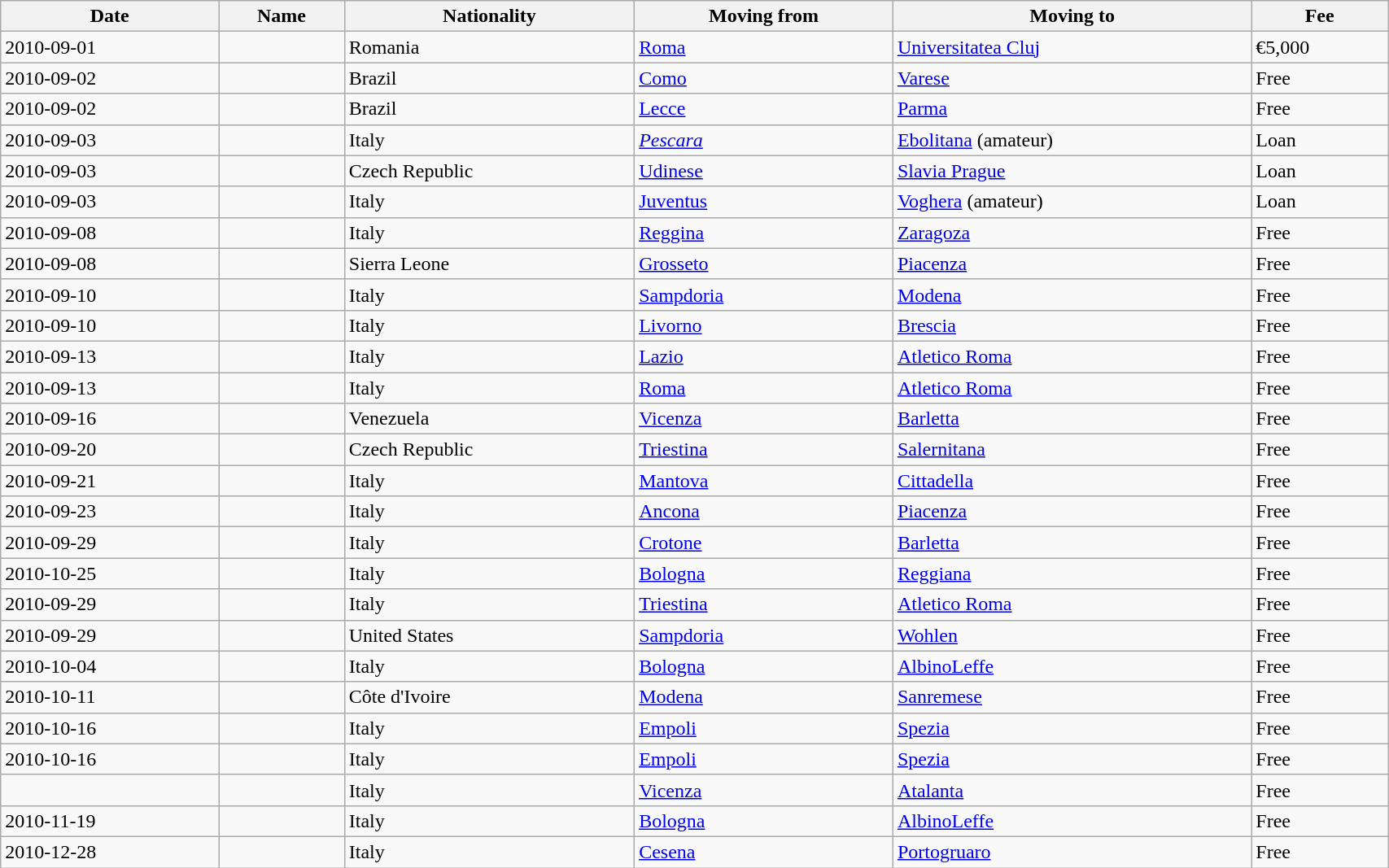<table class="wikitable sortable" width=90%>
<tr>
<th>Date</th>
<th>Name</th>
<th>Nationality</th>
<th>Moving from</th>
<th>Moving to</th>
<th>Fee</th>
</tr>
<tr>
<td>2010-09-01</td>
<td></td>
<td>Romania</td>
<td><a href='#'>Roma</a></td>
<td> <a href='#'>Universitatea Cluj</a></td>
<td>€5,000</td>
</tr>
<tr>
<td>2010-09-02</td>
<td></td>
<td>Brazil</td>
<td><a href='#'>Como</a></td>
<td><a href='#'>Varese</a></td>
<td>Free</td>
</tr>
<tr>
<td>2010-09-02</td>
<td></td>
<td>Brazil</td>
<td><a href='#'>Lecce</a></td>
<td><a href='#'>Parma</a></td>
<td>Free</td>
</tr>
<tr>
<td>2010-09-03</td>
<td></td>
<td>Italy</td>
<td><em><a href='#'>Pescara</a></em></td>
<td><a href='#'>Ebolitana</a> (amateur)</td>
<td>Loan</td>
</tr>
<tr>
<td>2010-09-03</td>
<td></td>
<td>Czech Republic</td>
<td><a href='#'>Udinese</a></td>
<td> <a href='#'>Slavia Prague</a></td>
<td>Loan</td>
</tr>
<tr>
<td>2010-09-03</td>
<td></td>
<td>Italy</td>
<td><a href='#'>Juventus</a></td>
<td><a href='#'>Voghera</a> (amateur)</td>
<td>Loan</td>
</tr>
<tr>
<td>2010-09-08</td>
<td></td>
<td>Italy</td>
<td><a href='#'>Reggina</a></td>
<td> <a href='#'>Zaragoza</a></td>
<td>Free</td>
</tr>
<tr>
<td>2010-09-08</td>
<td></td>
<td>Sierra Leone</td>
<td><a href='#'>Grosseto</a></td>
<td><a href='#'>Piacenza</a></td>
<td>Free</td>
</tr>
<tr>
<td>2010-09-10</td>
<td></td>
<td>Italy</td>
<td><a href='#'>Sampdoria</a></td>
<td><a href='#'>Modena</a></td>
<td>Free</td>
</tr>
<tr>
<td>2010-09-10</td>
<td></td>
<td>Italy</td>
<td><a href='#'>Livorno</a></td>
<td><a href='#'>Brescia</a></td>
<td>Free</td>
</tr>
<tr>
<td>2010-09-13</td>
<td></td>
<td>Italy</td>
<td><a href='#'>Lazio</a></td>
<td><a href='#'>Atletico Roma</a></td>
<td>Free</td>
</tr>
<tr>
<td>2010-09-13</td>
<td></td>
<td>Italy</td>
<td><a href='#'>Roma</a></td>
<td><a href='#'>Atletico Roma</a></td>
<td>Free</td>
</tr>
<tr>
<td>2010-09-16</td>
<td></td>
<td>Venezuela</td>
<td><a href='#'>Vicenza</a></td>
<td><a href='#'>Barletta</a></td>
<td>Free</td>
</tr>
<tr>
<td>2010-09-20</td>
<td></td>
<td>Czech Republic</td>
<td><a href='#'>Triestina</a></td>
<td><a href='#'>Salernitana</a></td>
<td>Free</td>
</tr>
<tr>
<td>2010-09-21</td>
<td></td>
<td>Italy</td>
<td><a href='#'>Mantova</a></td>
<td><a href='#'>Cittadella</a></td>
<td>Free</td>
</tr>
<tr>
<td>2010-09-23</td>
<td></td>
<td>Italy</td>
<td><a href='#'>Ancona</a></td>
<td><a href='#'>Piacenza</a></td>
<td>Free</td>
</tr>
<tr>
<td>2010-09-29</td>
<td></td>
<td>Italy</td>
<td><a href='#'>Crotone</a></td>
<td><a href='#'>Barletta</a></td>
<td>Free</td>
</tr>
<tr>
<td>2010-10-25</td>
<td></td>
<td>Italy</td>
<td><a href='#'>Bologna</a></td>
<td><a href='#'>Reggiana</a></td>
<td>Free</td>
</tr>
<tr>
<td>2010-09-29</td>
<td></td>
<td>Italy</td>
<td><a href='#'>Triestina</a></td>
<td><a href='#'>Atletico Roma</a></td>
<td>Free</td>
</tr>
<tr>
<td>2010-09-29</td>
<td></td>
<td>United States</td>
<td><a href='#'>Sampdoria</a></td>
<td> <a href='#'>Wohlen</a></td>
<td>Free</td>
</tr>
<tr>
<td>2010-10-04</td>
<td></td>
<td>Italy</td>
<td><a href='#'>Bologna</a></td>
<td><a href='#'>AlbinoLeffe</a></td>
<td>Free</td>
</tr>
<tr>
<td>2010-10-11</td>
<td></td>
<td>Côte d'Ivoire</td>
<td><a href='#'>Modena</a></td>
<td><a href='#'>Sanremese</a></td>
<td>Free</td>
</tr>
<tr>
<td>2010-10-16</td>
<td></td>
<td>Italy</td>
<td><a href='#'>Empoli</a></td>
<td><a href='#'>Spezia</a></td>
<td>Free</td>
</tr>
<tr>
<td>2010-10-16</td>
<td></td>
<td>Italy</td>
<td><a href='#'>Empoli</a></td>
<td><a href='#'>Spezia</a></td>
<td>Free</td>
</tr>
<tr>
<td><strong></strong></td>
<td></td>
<td>Italy</td>
<td><a href='#'>Vicenza</a></td>
<td><a href='#'>Atalanta</a></td>
<td>Free</td>
</tr>
<tr>
<td>2010-11-19</td>
<td></td>
<td>Italy</td>
<td><a href='#'>Bologna</a></td>
<td><a href='#'>AlbinoLeffe</a></td>
<td>Free</td>
</tr>
<tr>
<td>2010-12-28</td>
<td></td>
<td>Italy</td>
<td><a href='#'>Cesena</a></td>
<td><a href='#'>Portogruaro</a></td>
<td>Free</td>
</tr>
</table>
